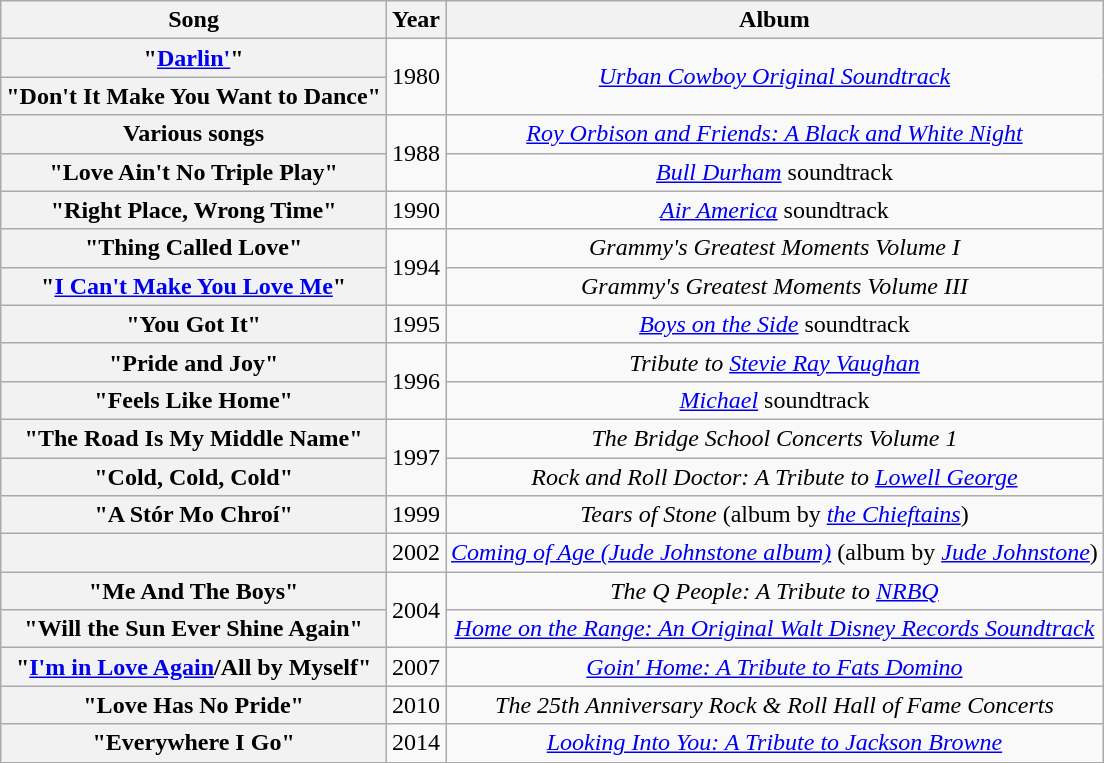<table class="wikitable plainrowheaders" style="text-align:center;">
<tr>
<th>Song</th>
<th>Year</th>
<th>Album</th>
</tr>
<tr>
<th scope="row">"<a href='#'>Darlin'</a>"</th>
<td rowspan="2">1980</td>
<td rowspan="2"><em><a href='#'>Urban Cowboy Original Soundtrack</a></em></td>
</tr>
<tr>
<th scope="row">"Don't It Make You Want to Dance"</th>
</tr>
<tr>
<th scope="row">Various songs </th>
<td rowspan="2">1988</td>
<td><em><a href='#'>Roy Orbison and Friends: A Black and White Night</a></em></td>
</tr>
<tr>
<th scope="row">"Love Ain't No Triple Play" </th>
<td><em><a href='#'>Bull Durham</a></em> soundtrack</td>
</tr>
<tr>
<th scope="row">"Right Place, Wrong Time" </th>
<td>1990</td>
<td><em><a href='#'>Air America</a></em> soundtrack</td>
</tr>
<tr>
<th scope="row">"Thing Called Love" </th>
<td rowspan="2">1994</td>
<td><em>Grammy's Greatest Moments Volume I</em></td>
</tr>
<tr>
<th scope="row">"<a href='#'>I Can't Make You Love Me</a>" </th>
<td><em>Grammy's Greatest Moments Volume III</em></td>
</tr>
<tr>
<th scope="row">"You Got It"</th>
<td>1995</td>
<td><em><a href='#'>Boys on the Side</a></em> soundtrack</td>
</tr>
<tr>
<th scope="row">"Pride and Joy" </th>
<td rowspan="2">1996</td>
<td><em>Tribute to <a href='#'>Stevie Ray Vaughan</a></em></td>
</tr>
<tr>
<th scope="row">"Feels Like Home"</th>
<td><em><a href='#'>Michael</a></em> soundtrack</td>
</tr>
<tr>
<th scope="row">"The Road Is My Middle Name"</th>
<td rowspan="2">1997</td>
<td><em>The Bridge School Concerts Volume 1</em></td>
</tr>
<tr>
<th scope="row">"Cold, Cold, Cold" </th>
<td><em>Rock and Roll Doctor: A Tribute to <a href='#'>Lowell George</a></em></td>
</tr>
<tr>
<th scope="row">"A Stór Mo Chroí"</th>
<td>1999</td>
<td><em>Tears of Stone</em> (album by <em><a href='#'>the Chieftains</a></em>)</td>
</tr>
<tr>
<th scope="row"></th>
<td>2002</td>
<td><em><a href='#'>Coming of Age (Jude Johnstone album)</a></em> (album by <em><a href='#'>Jude Johnstone</a></em>)</td>
</tr>
<tr>
<th scope="row">"Me And The Boys"</th>
<td rowspan="2">2004</td>
<td><em>The Q People: A Tribute to <a href='#'>NRBQ</a></em></td>
</tr>
<tr>
<th scope="row">"Will the Sun Ever Shine Again"</th>
<td><em><a href='#'>Home on the Range: An Original Walt Disney Records Soundtrack</a></em></td>
</tr>
<tr>
<th scope="row">"<a href='#'>I'm in Love Again</a>/All by Myself" </th>
<td>2007</td>
<td><em><a href='#'>Goin' Home: A Tribute to Fats Domino</a></em></td>
</tr>
<tr>
<th scope="row">"Love Has No Pride" </th>
<td>2010</td>
<td><em>The 25th Anniversary Rock & Roll Hall of Fame Concerts</em></td>
</tr>
<tr>
<th scope="row">"Everywhere I Go" </th>
<td>2014</td>
<td><em><a href='#'>Looking Into You: A Tribute to Jackson Browne</a></em></td>
</tr>
</table>
